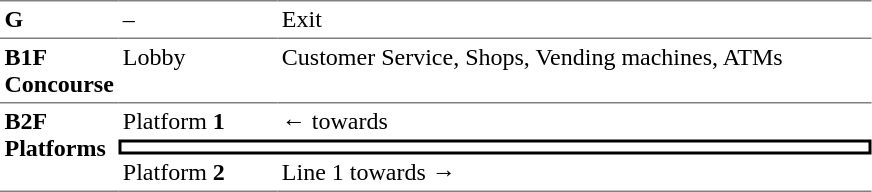<table table border=0 cellspacing=0 cellpadding=3>
<tr>
<td style="border-top:solid 1px gray;" width=50 valign=top><strong>G</strong></td>
<td style="border-top:solid 1px gray;" width=100 valign=top>–</td>
<td style="border-top:solid 1px gray;" width=390 valign=top>Exit</td>
</tr>
<tr>
<td style="border-bottom:solid 1px gray; border-top:solid 1px gray;" valign=top width=50><strong>B1F<br>Concourse</strong></td>
<td style="border-bottom:solid 1px gray; border-top:solid 1px gray;" valign=top width=100>Lobby</td>
<td style="border-bottom:solid 1px gray; border-top:solid 1px gray;" valign=top width=390>Customer Service, Shops, Vending machines, ATMs</td>
</tr>
<tr>
<td style="border-bottom:solid 1px gray;" rowspan=4 valign=top><strong>B2F<br>Platforms</strong></td>
<td>Platform <strong>1</strong></td>
<td>←  towards  </td>
</tr>
<tr>
<td style="border-right:solid 2px black;border-left:solid 2px black;border-top:solid 2px black;border-bottom:solid 2px black;text-align:center;" colspan=2></td>
</tr>
<tr>
<td style="border-bottom:solid 1px gray;">Platform <strong>2</strong></td>
<td style="border-bottom:solid 1px gray;">  Line 1 towards   →</td>
</tr>
</table>
